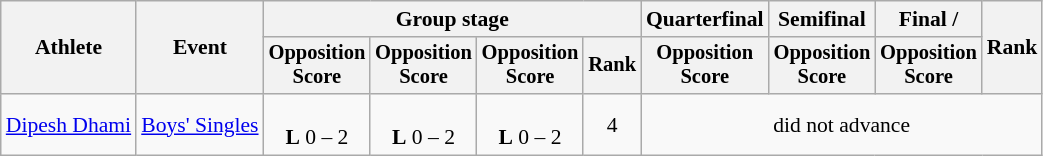<table class="wikitable" style="font-size:90%">
<tr>
<th rowspan=2>Athlete</th>
<th rowspan=2>Event</th>
<th colspan=4>Group stage</th>
<th>Quarterfinal</th>
<th>Semifinal</th>
<th>Final / </th>
<th rowspan=2>Rank</th>
</tr>
<tr style="font-size:95%">
<th>Opposition<br>Score</th>
<th>Opposition<br>Score</th>
<th>Opposition<br>Score</th>
<th>Rank</th>
<th>Opposition<br>Score</th>
<th>Opposition<br>Score</th>
<th>Opposition<br>Score</th>
</tr>
<tr align=center>
<td align=left><a href='#'>Dipesh Dhami</a></td>
<td align=left><a href='#'>Boys' Singles</a></td>
<td><br><strong>L</strong> 0 – 2</td>
<td><br><strong>L</strong> 0 – 2</td>
<td><br><strong>L</strong> 0 – 2</td>
<td>4</td>
<td colspan=4>did not advance</td>
</tr>
</table>
